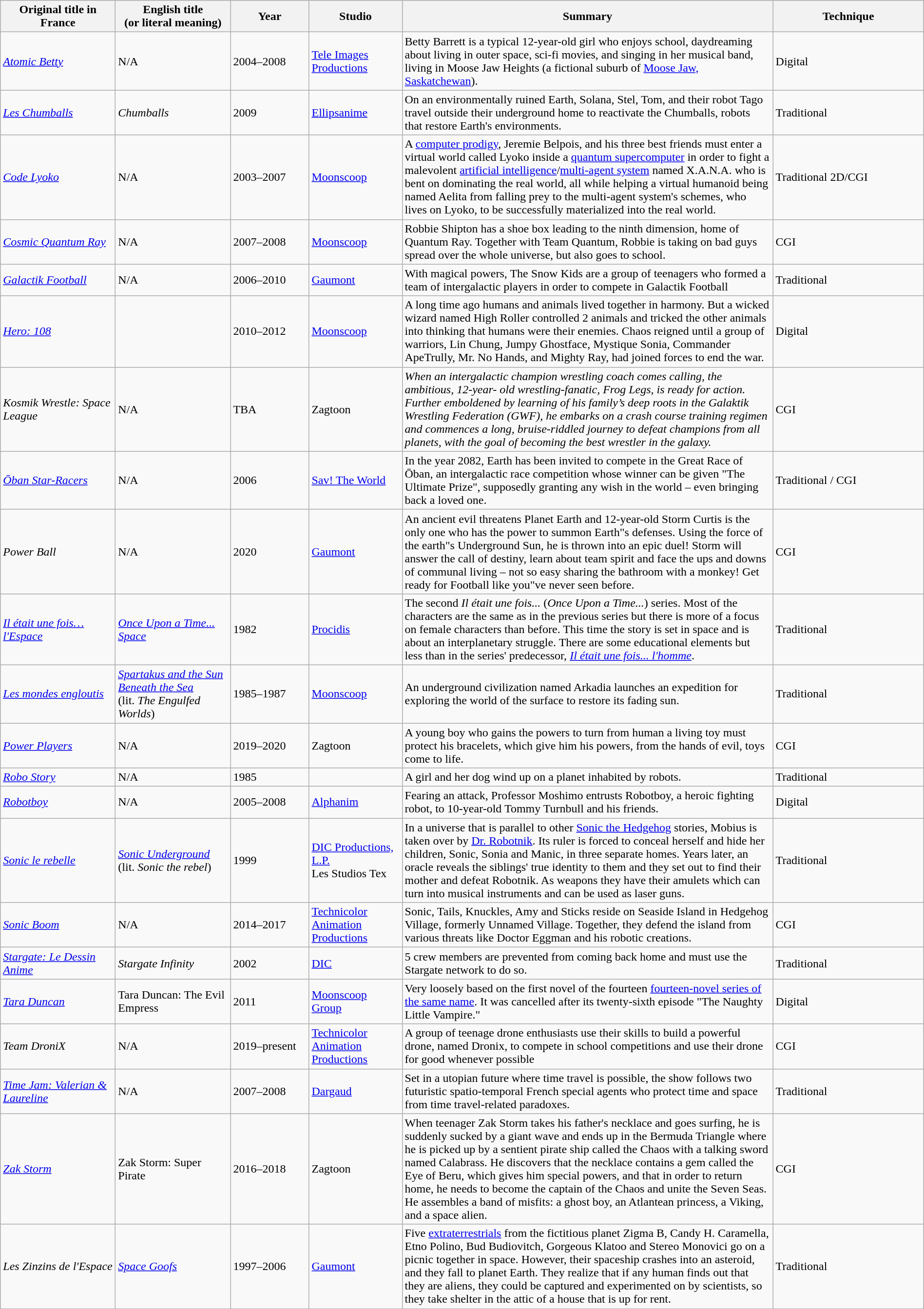<table class="wikitable sortable" style="width:100%;">
<tr>
<th style="width:150px;">Original title in France</th>
<th style="width:150px;">English title<br>(or literal meaning)</th>
<th style="width:100px;">Year</th>
<th style="width:120px;">Studio</th>
<th style="width:500px;">Summary</th>
<th>Technique</th>
</tr>
<tr>
<td><em><a href='#'>Atomic Betty</a></em></td>
<td>N/A</td>
<td>2004–2008</td>
<td><a href='#'>Tele Images Productions</a></td>
<td>Betty Barrett is a typical 12-year-old girl who enjoys school, daydreaming about living in outer space, sci-fi movies, and singing in her musical band, living in Moose Jaw Heights (a fictional suburb of <a href='#'>Moose Jaw, Saskatchewan</a>).</td>
<td>Digital</td>
</tr>
<tr>
<td><em><a href='#'>Les Chumballs</a></em></td>
<td><em>Chumballs</em></td>
<td>2009</td>
<td><a href='#'>Ellipsanime</a></td>
<td>On an environmentally ruined Earth, Solana, Stel, Tom, and their robot Tago travel outside their underground home to reactivate the Chumballs, robots that restore Earth's environments.</td>
<td>Traditional</td>
</tr>
<tr>
<td><em><a href='#'>Code Lyoko</a></em></td>
<td>N/A</td>
<td>2003–2007</td>
<td><a href='#'>Moonscoop</a></td>
<td>A <a href='#'>computer prodigy</a>, Jeremie Belpois, and his three best friends must enter a virtual world called Lyoko inside a <a href='#'>quantum supercomputer</a> in order to fight a malevolent <a href='#'>artificial intelligence</a>/<a href='#'>multi-agent system</a> named X.A.N.A. who is bent on dominating the real world, all while helping a virtual humanoid being named Aelita from falling prey to the multi-agent system's schemes, who lives on Lyoko, to be successfully materialized into the real world.</td>
<td>Traditional 2D/CGI</td>
</tr>
<tr>
<td><em><a href='#'>Cosmic Quantum Ray</a></em></td>
<td>N/A</td>
<td>2007–2008</td>
<td><a href='#'>Moonscoop</a></td>
<td>Robbie Shipton has a shoe box leading to the ninth dimension, home of Quantum Ray. Together with Team Quantum, Robbie is taking on bad guys spread over the whole universe, but also goes to school.</td>
<td>CGI</td>
</tr>
<tr>
<td><em><a href='#'>Galactik Football</a></em></td>
<td>N/A</td>
<td>2006–2010</td>
<td><a href='#'>Gaumont</a></td>
<td>With magical powers, The Snow Kids are a group of teenagers who formed a team of intergalactic players in order to compete in Galactik Football</td>
<td>Traditional</td>
</tr>
<tr>
<td><em><a href='#'>Hero: 108</a></em></td>
<td></td>
<td>2010–2012</td>
<td><a href='#'>Moonscoop</a></td>
<td>A long time ago humans and animals lived together in harmony. But a wicked wizard named High Roller controlled 2 animals and tricked the other animals into thinking that humans were their enemies. Chaos reigned until a group of warriors, Lin Chung, Jumpy Ghostface, Mystique Sonia, Commander ApeTrully, Mr. No Hands, and Mighty Ray, had joined forces to end the war.</td>
<td>Digital</td>
</tr>
<tr>
<td><em>Kosmik Wrestle: Space League</em></td>
<td>N/A</td>
<td>TBA</td>
<td>Zagtoon</td>
<td><em>When an intergalactic champion wrestling coach comes calling, the ambitious, 12-year- old wrestling-fanatic, Frog Legs, is ready for action. Further emboldened by learning of his family’s deep roots in the Galaktik Wrestling Federation (GWF), he embarks on a crash course training regimen and commences a long, bruise-riddled journey to defeat champions from all planets, with the goal of becoming the best wrestler in the galaxy.</em></td>
<td>CGI</td>
</tr>
<tr>
<td><em><a href='#'>Ōban Star-Racers</a></em></td>
<td>N/A</td>
<td>2006</td>
<td><a href='#'>Sav! The World</a></td>
<td>In the year 2082, Earth has been invited to compete in the Great Race of Ōban, an intergalactic race competition whose winner can be given "The Ultimate Prize", supposedly granting any wish in the world – even bringing back a loved one.</td>
<td>Traditional / CGI</td>
</tr>
<tr>
<td><em>Power Ball</em></td>
<td>N/A</td>
<td>2020</td>
<td><a href='#'>Gaumont</a></td>
<td>An ancient evil threatens Planet Earth and 12-year-old Storm Curtis is the only one who has the power to summon Earth"s defenses. Using the force of the earth"s Underground Sun, he is thrown into an epic duel! Storm will answer the call of destiny, learn about team spirit and face the ups and downs of communal living – not so easy sharing the bathroom with a monkey! Get ready for Football like you"ve never seen before.</td>
<td>CGI</td>
</tr>
<tr>
<td><em><a href='#'>Il était une fois… l'Espace</a></em></td>
<td><em><a href='#'>Once Upon a Time... Space</a></em></td>
<td>1982</td>
<td><a href='#'>Procidis</a></td>
<td>The second <em>Il était une fois...</em> (<em>Once Upon a Time...</em>) series. Most of the characters are the same as in the previous series but there is more of a focus on female characters than before. This time the story is set in space and is about an interplanetary struggle. There are some educational elements but less than in the series' predecessor, <em><a href='#'>Il était une fois... l'homme</a></em>.</td>
<td>Traditional</td>
</tr>
<tr>
<td><em><a href='#'>Les mondes engloutis</a></em></td>
<td><em><a href='#'>Spartakus and the Sun Beneath the Sea</a></em><br>(lit. <em>The Engulfed Worlds</em>)</td>
<td>1985–1987</td>
<td><a href='#'>Moonscoop</a></td>
<td>An underground civilization named Arkadia launches an expedition for exploring the world of the surface to restore its fading sun.</td>
<td>Traditional</td>
</tr>
<tr>
<td><em><a href='#'>Power Players</a></em></td>
<td>N/A</td>
<td>2019–2020</td>
<td>Zagtoon</td>
<td>A young boy who gains the powers to turn from human a living toy must protect his bracelets, which give him his powers, from the hands of evil, toys come to life.</td>
<td>CGI</td>
</tr>
<tr>
<td><em><a href='#'>Robo Story</a></em></td>
<td>N/A</td>
<td>1985</td>
<td></td>
<td>A girl and her dog wind up on a planet inhabited by robots.</td>
<td>Traditional</td>
</tr>
<tr>
<td><em><a href='#'>Robotboy</a></em></td>
<td>N/A</td>
<td>2005–2008</td>
<td><a href='#'>Alphanim</a></td>
<td>Fearing an attack, Professor Moshimo entrusts Robotboy, a heroic fighting robot, to 10-year-old Tommy Turnbull and his friends.</td>
<td>Digital</td>
</tr>
<tr>
<td><em><a href='#'>Sonic le rebelle</a></em></td>
<td><em><a href='#'>Sonic Underground</a></em><br>(lit. <em>Sonic the rebel</em>)</td>
<td>1999</td>
<td><a href='#'>DIC Productions, L.P.</a><br>Les Studios Tex</td>
<td>In a universe that is parallel to other <a href='#'>Sonic the Hedgehog</a> stories, Mobius is taken over by <a href='#'>Dr. Robotnik</a>. Its ruler is forced to conceal herself and hide her children, Sonic, Sonia and Manic, in three separate homes. Years later, an oracle reveals the siblings' true identity to them and they set out to find their mother and defeat Robotnik. As weapons they have their amulets which can turn into musical instruments and can be used as laser guns.</td>
<td>Traditional</td>
</tr>
<tr>
<td><em><a href='#'>Sonic Boom</a></em></td>
<td>N/A</td>
<td>2014–2017</td>
<td><a href='#'>Technicolor Animation Productions</a></td>
<td>Sonic, Tails, Knuckles, Amy and Sticks reside on Seaside Island in Hedgehog Village, formerly Unnamed Village. Together, they defend the island from various threats like Doctor Eggman and his robotic creations.</td>
<td>CGI</td>
</tr>
<tr>
<td><em><a href='#'>Stargate: Le Dessin Anime</a></em></td>
<td><em>Stargate Infinity</em></td>
<td>2002</td>
<td><a href='#'>DIC</a></td>
<td>5 crew members are prevented from coming back home and must use the Stargate network to do so.</td>
<td>Traditional</td>
</tr>
<tr>
<td><em><a href='#'>Tara Duncan</a></em></td>
<td>Tara Duncan: The Evil Empress</td>
<td>2011</td>
<td><a href='#'>Moonscoop Group</a></td>
<td>Very loosely based on the first novel of the fourteen <a href='#'>fourteen-novel series of the same name</a>. It was cancelled after its twenty-sixth episode "The Naughty Little Vampire."</td>
<td>Digital</td>
</tr>
<tr>
<td><em>Team DroniX</em></td>
<td>N/A</td>
<td>2019–present</td>
<td><a href='#'>Technicolor Animation Productions</a></td>
<td>A group of teenage drone enthusiasts use their skills to build a powerful drone, named Dronix, to compete in school competitions and use their drone for good whenever possible</td>
<td>CGI</td>
</tr>
<tr>
<td><em><a href='#'>Time Jam: Valerian & Laureline</a></em></td>
<td>N/A</td>
<td>2007–2008</td>
<td><a href='#'>Dargaud</a></td>
<td>Set in a utopian future where time travel is possible, the show follows two futuristic spatio-temporal French special agents who protect time and space from time travel-related paradoxes.</td>
<td>Traditional</td>
</tr>
<tr>
<td><em><a href='#'>Zak Storm</a></em></td>
<td>Zak Storm: Super Pirate</td>
<td>2016–2018</td>
<td>Zagtoon</td>
<td>When teenager Zak Storm takes his father's necklace and goes surfing, he is suddenly sucked by a giant wave and ends up in the Bermuda Triangle where he is picked up by a sentient pirate ship called the Chaos with a talking sword named Calabrass. He discovers that the necklace contains a gem called the Eye of Beru, which gives him special powers, and that in order to return home, he needs to become the captain of the Chaos and unite the Seven Seas. He assembles a band of misfits: a ghost boy, an Atlantean princess, a Viking, and a space alien.</td>
<td>CGI</td>
</tr>
<tr>
<td><em>Les Zinzins de l'Espace</em></td>
<td><em><a href='#'>Space Goofs</a></em></td>
<td>1997–2006</td>
<td><a href='#'>Gaumont</a></td>
<td>Five <a href='#'>extraterrestrials</a> from the fictitious planet Zigma B, Candy H. Caramella, Etno Polino, Bud Budiovitch, Gorgeous Klatoo and Stereo Monovici go on a picnic together in space. However, their spaceship crashes into an asteroid, and they fall to planet Earth. They realize that if any human finds out that they are aliens, they could be captured and experimented on by scientists, so they take shelter in the attic of a house that is up for rent.</td>
<td>Traditional</td>
</tr>
</table>
